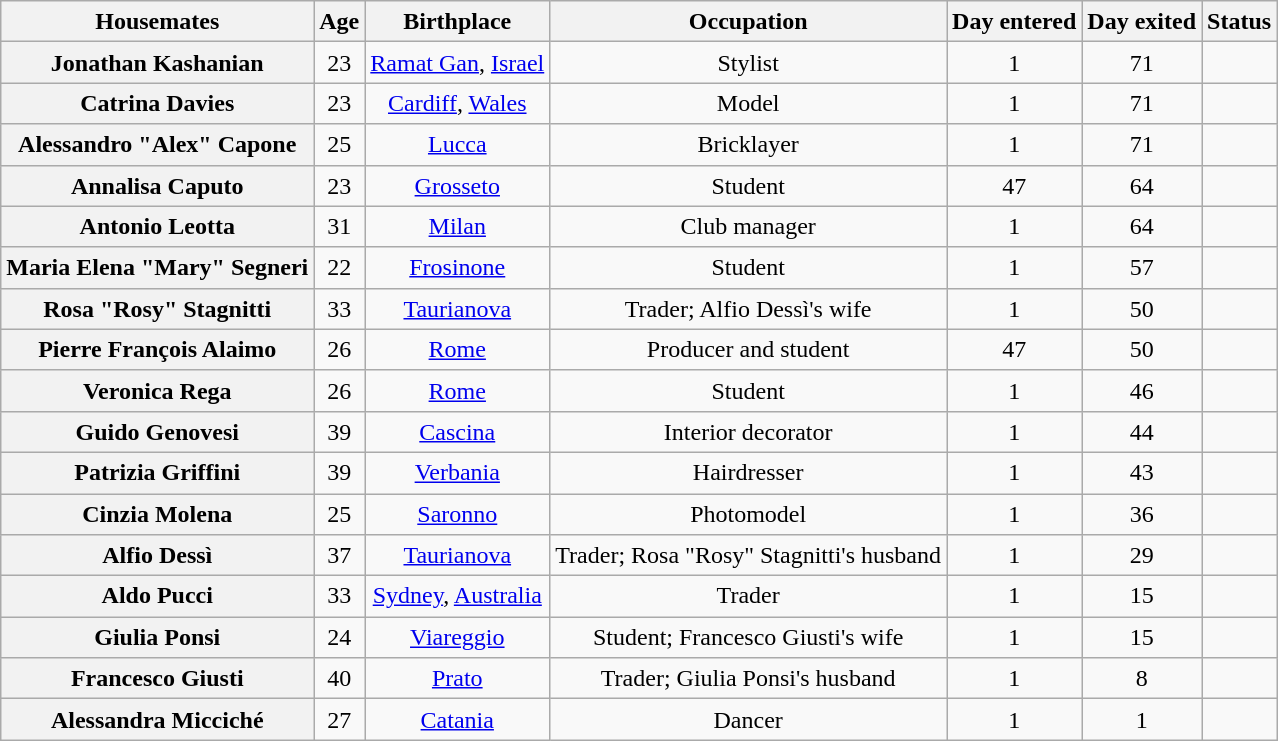<table class="wikitable sortable" style="text-align:center; line-height:20px; width:auto;">
<tr>
<th>Housemates</th>
<th>Age</th>
<th>Birthplace</th>
<th>Occupation</th>
<th>Day entered</th>
<th>Day exited</th>
<th>Status</th>
</tr>
<tr>
<th>Jonathan Kashanian</th>
<td>23</td>
<td><a href='#'>Ramat Gan</a>, <a href='#'>Israel</a></td>
<td>Stylist</td>
<td>1</td>
<td>71</td>
<td></td>
</tr>
<tr>
<th>Catrina Davies</th>
<td>23</td>
<td><a href='#'>Cardiff</a>, <a href='#'>Wales</a></td>
<td>Model</td>
<td>1</td>
<td>71</td>
<td></td>
</tr>
<tr>
<th>Alessandro "Alex" Capone</th>
<td>25</td>
<td><a href='#'>Lucca</a></td>
<td>Bricklayer</td>
<td>1</td>
<td>71</td>
<td></td>
</tr>
<tr>
<th>Annalisa Caputo</th>
<td>23</td>
<td><a href='#'>Grosseto</a></td>
<td>Student</td>
<td>47</td>
<td>64</td>
<td></td>
</tr>
<tr>
<th>Antonio Leotta</th>
<td>31</td>
<td><a href='#'>Milan</a></td>
<td>Club manager</td>
<td>1</td>
<td>64</td>
<td></td>
</tr>
<tr>
<th>Maria Elena "Mary" Segneri</th>
<td>22</td>
<td><a href='#'>Frosinone</a></td>
<td>Student</td>
<td>1</td>
<td>57</td>
<td></td>
</tr>
<tr>
<th>Rosa "Rosy" Stagnitti</th>
<td>33</td>
<td><a href='#'>Taurianova</a></td>
<td>Trader; Alfio Dessì's wife</td>
<td>1</td>
<td>50</td>
<td></td>
</tr>
<tr>
<th>Pierre François Alaimo</th>
<td>26</td>
<td><a href='#'>Rome</a></td>
<td>Producer and student</td>
<td>47</td>
<td>50</td>
<td></td>
</tr>
<tr>
<th>Veronica Rega</th>
<td>26</td>
<td><a href='#'>Rome</a></td>
<td>Student</td>
<td>1</td>
<td>46</td>
<td></td>
</tr>
<tr>
<th>Guido Genovesi</th>
<td>39</td>
<td><a href='#'>Cascina</a></td>
<td>Interior decorator</td>
<td>1</td>
<td>44</td>
<td></td>
</tr>
<tr>
<th>Patrizia Griffini</th>
<td>39</td>
<td><a href='#'>Verbania</a></td>
<td>Hairdresser</td>
<td>1</td>
<td>43</td>
<td></td>
</tr>
<tr>
<th>Cinzia Molena</th>
<td>25</td>
<td><a href='#'>Saronno</a></td>
<td>Photomodel</td>
<td>1</td>
<td>36</td>
<td></td>
</tr>
<tr>
<th>Alfio Dessì</th>
<td>37</td>
<td><a href='#'>Taurianova</a></td>
<td>Trader; Rosa "Rosy" Stagnitti's husband</td>
<td>1</td>
<td>29</td>
<td></td>
</tr>
<tr>
<th>Aldo Pucci</th>
<td>33</td>
<td><a href='#'>Sydney</a>, <a href='#'>Australia</a></td>
<td>Trader</td>
<td>1</td>
<td>15</td>
<td></td>
</tr>
<tr>
<th>Giulia Ponsi</th>
<td>24</td>
<td><a href='#'>Viareggio</a></td>
<td>Student; Francesco Giusti's wife</td>
<td>1</td>
<td>15</td>
<td></td>
</tr>
<tr>
<th>Francesco Giusti</th>
<td>40</td>
<td><a href='#'>Prato</a></td>
<td>Trader; Giulia Ponsi's husband</td>
<td>1</td>
<td>8</td>
<td></td>
</tr>
<tr>
<th>Alessandra Micciché</th>
<td>27</td>
<td><a href='#'>Catania</a></td>
<td>Dancer</td>
<td>1</td>
<td>1</td>
<td></td>
</tr>
</table>
